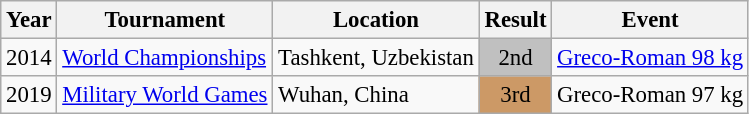<table class="wikitable" style="font-size:95%;">
<tr>
<th>Year</th>
<th>Tournament</th>
<th>Location</th>
<th>Result</th>
<th>Event</th>
</tr>
<tr>
<td>2014</td>
<td><a href='#'>World Championships</a></td>
<td> Tashkent, Uzbekistan</td>
<td align="center" bgcolor="silver">2nd</td>
<td><a href='#'>Greco-Roman 98 kg</a></td>
</tr>
<tr>
<td>2019</td>
<td><a href='#'>Military World Games</a></td>
<td> Wuhan, China</td>
<td align="center" bgcolor="cc9966">3rd</td>
<td>Greco-Roman 97 kg</td>
</tr>
</table>
